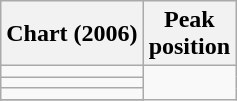<table class="wikitable sortable plainrowheaders">
<tr>
<th>Chart (2006)</th>
<th>Peak<br>position</th>
</tr>
<tr>
<td></td>
</tr>
<tr>
<td></td>
</tr>
<tr>
<td></td>
</tr>
<tr>
</tr>
</table>
